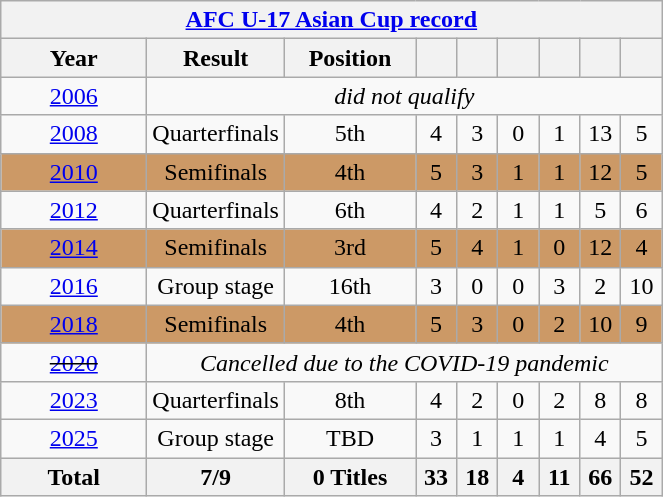<table class="wikitable" style="text-align: center;">
<tr>
<th colspan="9"><a href='#'>AFC U-17 Asian Cup record</a></th>
</tr>
<tr>
<th width="90">Year</th>
<th width="80">Result</th>
<th width="80">Position</th>
<th width="20"></th>
<th width="20"></th>
<th width="20"></th>
<th width="20"></th>
<th width="20"></th>
<th width="20"></th>
</tr>
<tr>
<td> <a href='#'>2006</a></td>
<td colspan=8><em>did not qualify</em></td>
</tr>
<tr>
<td> <a href='#'>2008</a></td>
<td>Quarterfinals</td>
<td>5th</td>
<td>4</td>
<td>3</td>
<td>0</td>
<td>1</td>
<td>13</td>
<td>5</td>
</tr>
<tr bgcolor=cc9966>
<td> <a href='#'>2010</a></td>
<td>Semifinals</td>
<td>4th</td>
<td>5</td>
<td>3</td>
<td>1</td>
<td>1</td>
<td>12</td>
<td>5</td>
</tr>
<tr>
<td> <a href='#'>2012</a></td>
<td>Quarterfinals</td>
<td>6th</td>
<td>4</td>
<td>2</td>
<td>1</td>
<td>1</td>
<td>5</td>
<td>6</td>
</tr>
<tr bgcolor=cc9966>
<td> <a href='#'>2014</a></td>
<td>Semifinals</td>
<td>3rd</td>
<td>5</td>
<td>4</td>
<td>1</td>
<td>0</td>
<td>12</td>
<td>4</td>
</tr>
<tr>
<td> <a href='#'>2016</a></td>
<td>Group stage</td>
<td>16th</td>
<td>3</td>
<td>0</td>
<td>0</td>
<td>3</td>
<td>2</td>
<td>10</td>
</tr>
<tr bgcolor=cc9966>
<td> <a href='#'>2018</a></td>
<td>Semifinals</td>
<td>4th</td>
<td>5</td>
<td>3</td>
<td>0</td>
<td>2</td>
<td>10</td>
<td>9</td>
</tr>
<tr>
<td> <s><a href='#'>2020</a></s></td>
<td colspan=8><em>Cancelled due to the COVID-19 pandemic</em></td>
</tr>
<tr>
<td> <a href='#'>2023</a></td>
<td>Quarterfinals</td>
<td>8th</td>
<td>4</td>
<td>2</td>
<td>0</td>
<td>2</td>
<td>8</td>
<td>8</td>
</tr>
<tr>
<td> <a href='#'>2025</a></td>
<td>Group stage</td>
<td>TBD</td>
<td>3</td>
<td>1</td>
<td>1</td>
<td>1</td>
<td>4</td>
<td>5</td>
</tr>
<tr>
<th><strong>Total</strong></th>
<th>7/9</th>
<th><strong>0 Titles</strong></th>
<th>33</th>
<th>18</th>
<th>4</th>
<th>11</th>
<th>66</th>
<th>52</th>
</tr>
</table>
